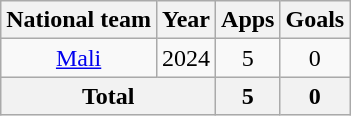<table class="wikitable" style="text-align:center">
<tr>
<th>National team</th>
<th>Year</th>
<th>Apps</th>
<th>Goals</th>
</tr>
<tr>
<td rowspan="1"><a href='#'>Mali</a></td>
<td>2024</td>
<td>5</td>
<td>0</td>
</tr>
<tr>
<th colspan="2">Total</th>
<th>5</th>
<th>0</th>
</tr>
</table>
